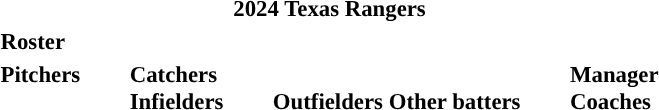<table class="toccolours" style="font-size: 95%;">
<tr>
<th colspan="10">2024 Texas Rangers</th>
</tr>
<tr>
<td colspan="10"><strong>Roster</strong></td>
</tr>
<tr>
<td valign="top"><strong>Pitchers</strong><br>































</td>
<td style="width:25px;"></td>
<td valign="top"><strong>Catchers</strong><br>



<strong>Infielders</strong>










</td>
<td width="25px"></td>
<td valign="top"><br><strong>Outfielders</strong>








<strong>Other batters</strong>
</td>
<td style="width:25px;"></td>
<td valign="top"><strong>Manager</strong><br>
<strong>Coaches</strong>
 
 
 
 
 
 
 
 
 </td>
</tr>
</table>
